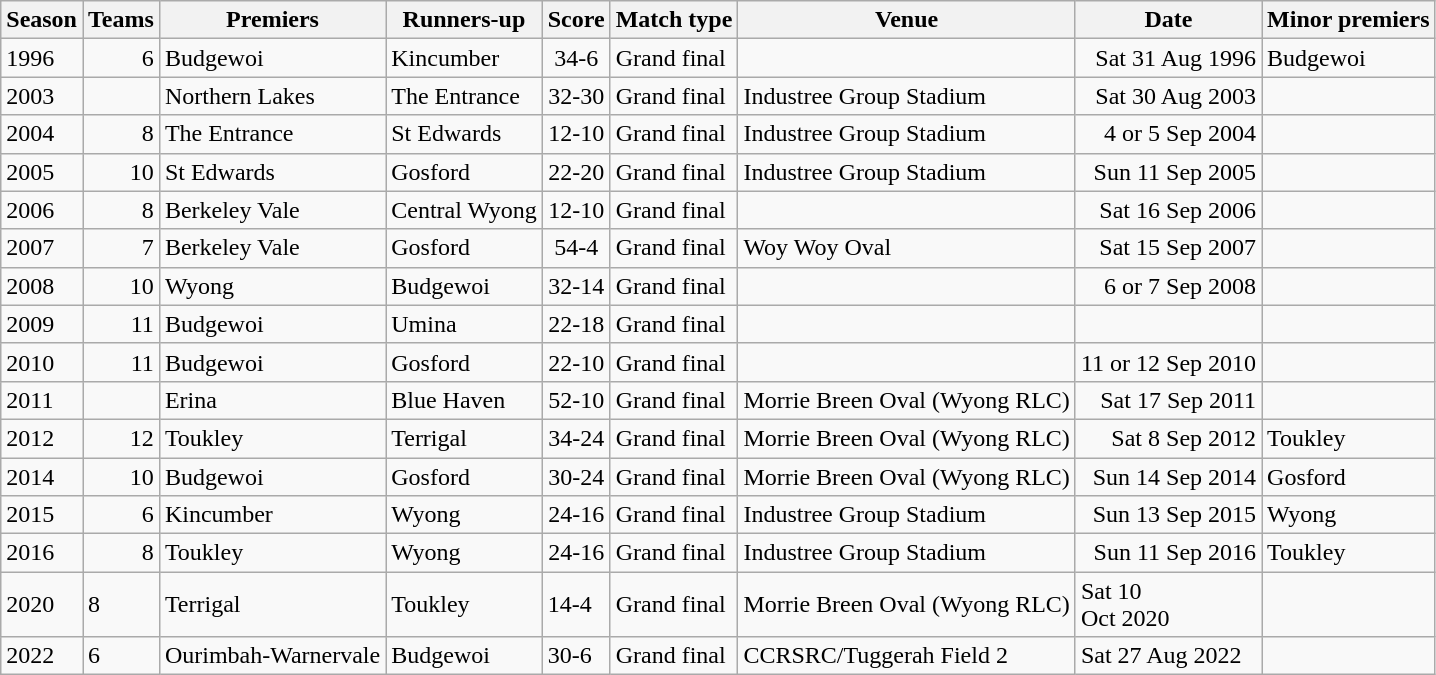<table class="wikitable sortable">
<tr>
<th>Season</th>
<th>Teams</th>
<th>Premiers</th>
<th>Runners-up</th>
<th>Score</th>
<th>Match type</th>
<th>Venue</th>
<th>Date</th>
<th>Minor premiers</th>
</tr>
<tr>
<td>1996</td>
<td style="text-align:right;">6</td>
<td> Budgewoi</td>
<td> Kincumber</td>
<td style="text-align:center;">34-6</td>
<td>Grand final</td>
<td></td>
<td style="text-align:right;">Sat 31 Aug 1996</td>
<td>Budgewoi</td>
</tr>
<tr>
<td>2003</td>
<td style="text-align:right;"></td>
<td> Northern Lakes</td>
<td> The Entrance</td>
<td style="text-align:center;">32-30</td>
<td>Grand final</td>
<td>Industree Group Stadium</td>
<td style="text-align:right;">Sat 30 Aug 2003</td>
<td></td>
</tr>
<tr>
<td>2004</td>
<td style="text-align:right;">8</td>
<td> The Entrance</td>
<td> St Edwards</td>
<td style="text-align:center;">12-10</td>
<td>Grand final</td>
<td>Industree Group Stadium</td>
<td style="text-align:right;">4 or 5 Sep 2004</td>
<td></td>
</tr>
<tr>
<td>2005</td>
<td style="text-align:right;">10</td>
<td> St Edwards</td>
<td> Gosford</td>
<td style="text-align:center;">22-20</td>
<td>Grand final</td>
<td>Industree Group Stadium</td>
<td style="text-align:right;">Sun 11 Sep 2005</td>
<td></td>
</tr>
<tr>
<td>2006</td>
<td style="text-align:right;">8</td>
<td> Berkeley Vale</td>
<td> Central Wyong</td>
<td style="text-align:center;">12-10</td>
<td>Grand final</td>
<td></td>
<td style="text-align:right;">Sat 16 Sep 2006</td>
<td></td>
</tr>
<tr>
<td>2007</td>
<td style="text-align:right;">7</td>
<td> Berkeley Vale</td>
<td> Gosford</td>
<td style="text-align:center;">54-4</td>
<td>Grand final</td>
<td>Woy Woy Oval</td>
<td style="text-align:right;">Sat 15 Sep 2007</td>
<td></td>
</tr>
<tr>
<td>2008</td>
<td style="text-align:right;">10</td>
<td> Wyong</td>
<td> Budgewoi</td>
<td style="text-align:center;">32-14</td>
<td>Grand final</td>
<td></td>
<td style="text-align:right;">6 or 7 Sep 2008</td>
<td></td>
</tr>
<tr>
<td>2009</td>
<td style="text-align:right;">11</td>
<td> Budgewoi</td>
<td> Umina</td>
<td style="text-align:center;">22-18</td>
<td>Grand final</td>
<td></td>
<td style="text-align:right;"></td>
<td></td>
</tr>
<tr>
<td>2010</td>
<td style="text-align:right;">11</td>
<td> Budgewoi</td>
<td> Gosford</td>
<td style="text-align:center;">22-10</td>
<td>Grand final</td>
<td></td>
<td style="text-align:right;">11 or 12 Sep 2010</td>
<td></td>
</tr>
<tr>
<td>2011</td>
<td style="text-align:right;"></td>
<td> Erina</td>
<td> Blue Haven</td>
<td style="text-align:center;">52-10</td>
<td>Grand final</td>
<td>Morrie Breen Oval (Wyong RLC)</td>
<td style="text-align:right;">Sat 17 Sep 2011</td>
<td></td>
</tr>
<tr>
<td>2012</td>
<td style="text-align:right;">12</td>
<td> Toukley</td>
<td> Terrigal</td>
<td style="text-align:center;">34-24</td>
<td>Grand final</td>
<td>Morrie Breen Oval (Wyong RLC)</td>
<td style="text-align:right;">Sat 8 Sep 2012</td>
<td>Toukley</td>
</tr>
<tr>
<td>2014</td>
<td style="text-align:right;">10</td>
<td> Budgewoi</td>
<td> Gosford</td>
<td style="text-align:center;">30-24</td>
<td>Grand final</td>
<td>Morrie Breen Oval (Wyong RLC)</td>
<td style="text-align:right;">Sun 14 Sep 2014</td>
<td>Gosford</td>
</tr>
<tr>
<td>2015</td>
<td style="text-align:right;">6</td>
<td> Kincumber</td>
<td> Wyong</td>
<td style="text-align:center;">24-16</td>
<td>Grand final</td>
<td>Industree Group Stadium</td>
<td style="text-align:right;">Sun 13 Sep 2015</td>
<td>Wyong</td>
</tr>
<tr>
<td>2016</td>
<td style="text-align:right;">8</td>
<td> Toukley</td>
<td> Wyong</td>
<td style="text-align:center;">24-16</td>
<td>Grand final</td>
<td>Industree Group Stadium</td>
<td style="text-align:right;">Sun 11 Sep 2016</td>
<td>Toukley</td>
</tr>
<tr>
<td>2020</td>
<td>8</td>
<td> Terrigal</td>
<td> Toukley</td>
<td>14-4</td>
<td>Grand final</td>
<td>Morrie Breen Oval (Wyong RLC)</td>
<td>Sat 10<br>Oct 2020</td>
<td></td>
</tr>
<tr>
<td>2022</td>
<td>6</td>
<td> Ourimbah-Warnervale</td>
<td> Budgewoi</td>
<td>30-6</td>
<td>Grand final</td>
<td>CCRSRC/Tuggerah Field 2</td>
<td>Sat 27 Aug 2022</td>
<td></td>
</tr>
</table>
